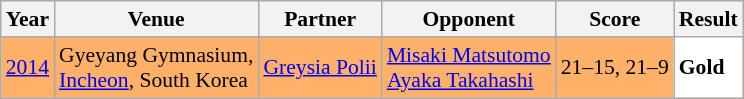<table class="sortable wikitable" style="font-size: 90%">
<tr>
<th>Year</th>
<th>Venue</th>
<th>Partner</th>
<th>Opponent</th>
<th>Score</th>
<th>Result</th>
</tr>
<tr style="background:#FFB069">
<td align="center"><a href='#'>2014</a></td>
<td align="left">Gyeyang Gymnasium,<br><a href='#'>Incheon</a>, South Korea</td>
<td align="left"> <a href='#'>Greysia Polii</a></td>
<td align="left"> <a href='#'>Misaki Matsutomo</a> <br>  <a href='#'>Ayaka Takahashi</a></td>
<td align="left">21–15, 21–9</td>
<td style="text-align:left; background:white"> <strong>Gold</strong></td>
</tr>
</table>
